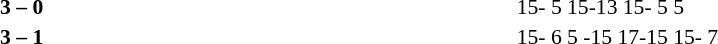<table width=100% cellspacing=1>
<tr>
<th width=20%></th>
<th width=12%></th>
<th width=20%></th>
<th width=33%></th>
<td></td>
</tr>
<tr style=font-size:90%>
<td align=right></td>
<td align=center><strong>3 – 0</strong></td>
<td><strong></strong></td>
<td>15- 5 15-13 15- 5 5</td>
<td></td>
</tr>
<tr style=font-size:90%>
<td align=right></td>
<td align=center><strong>3 – 1</strong></td>
<td><strong></strong></td>
<td>15- 6 5 -15 17-15 15- 7</td>
</tr>
</table>
